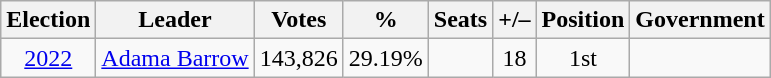<table class=wikitable style=text-align:center>
<tr>
<th>Election</th>
<th>Leader</th>
<th>Votes</th>
<th>%</th>
<th>Seats</th>
<th>+/–</th>
<th><strong>Position</strong></th>
<th><strong>Government</strong></th>
</tr>
<tr>
<td><a href='#'>2022</a></td>
<td><a href='#'>Adama Barrow</a></td>
<td>143,826</td>
<td>29.19%</td>
<td></td>
<td> 18</td>
<td> 1st</td>
<td><br></td>
</tr>
</table>
